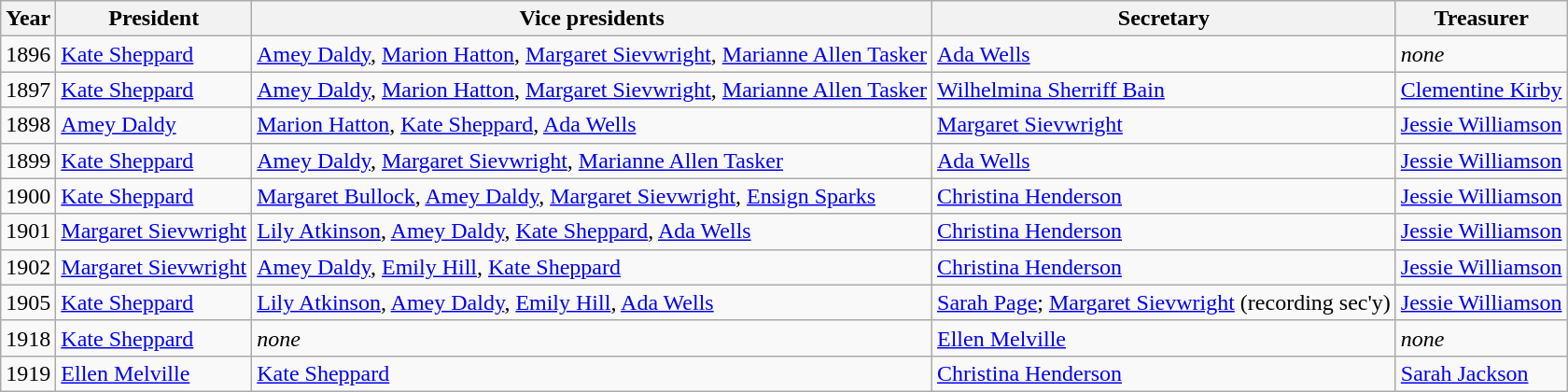<table class="wikitable sortable">
<tr>
<th>Year</th>
<th>President</th>
<th>Vice presidents</th>
<th>Secretary</th>
<th>Treasurer</th>
</tr>
<tr>
<td>1896</td>
<td><a href='#'>Kate Sheppard</a></td>
<td><a href='#'>Amey Daldy</a>, <a href='#'>Marion Hatton</a>, <a href='#'>Margaret Sievwright</a>, <a href='#'>Marianne Allen Tasker</a></td>
<td><a href='#'>Ada Wells</a></td>
<td><em>none</em></td>
</tr>
<tr>
<td>1897</td>
<td><a href='#'>Kate Sheppard</a></td>
<td><a href='#'>Amey Daldy</a>, <a href='#'>Marion Hatton</a>, <a href='#'>Margaret Sievwright</a>, <a href='#'>Marianne Allen Tasker</a></td>
<td><a href='#'>Wilhelmina Sherriff Bain</a></td>
<td><a href='#'>Clementine Kirby</a></td>
</tr>
<tr>
<td>1898</td>
<td><a href='#'>Amey Daldy</a></td>
<td><a href='#'>Marion Hatton</a>, <a href='#'>Kate Sheppard</a>, <a href='#'>Ada Wells</a></td>
<td><a href='#'>Margaret Sievwright</a></td>
<td><a href='#'>Jessie Williamson</a></td>
</tr>
<tr>
<td>1899</td>
<td><a href='#'>Kate Sheppard</a></td>
<td><a href='#'>Amey Daldy</a>, <a href='#'>Margaret Sievwright</a>, <a href='#'>Marianne Allen Tasker</a></td>
<td><a href='#'>Ada Wells</a></td>
<td><a href='#'>Jessie Williamson</a></td>
</tr>
<tr>
<td>1900</td>
<td><a href='#'>Kate Sheppard</a></td>
<td><a href='#'>Margaret Bullock</a>, <a href='#'>Amey Daldy</a>, <a href='#'>Margaret Sievwright</a>, <a href='#'>Ensign Sparks</a></td>
<td><a href='#'>Christina Henderson</a></td>
<td><a href='#'>Jessie Williamson</a></td>
</tr>
<tr>
<td>1901</td>
<td><a href='#'>Margaret Sievwright</a></td>
<td><a href='#'>Lily Atkinson</a>, <a href='#'>Amey Daldy</a>, <a href='#'>Kate Sheppard</a>, <a href='#'>Ada Wells</a></td>
<td><a href='#'>Christina Henderson</a></td>
<td><a href='#'>Jessie Williamson</a></td>
</tr>
<tr>
<td>1902</td>
<td><a href='#'>Margaret Sievwright</a></td>
<td><a href='#'>Amey Daldy</a>, <a href='#'>Emily Hill</a>, <a href='#'>Kate Sheppard</a></td>
<td><a href='#'>Christina Henderson</a></td>
<td><a href='#'>Jessie Williamson</a></td>
</tr>
<tr>
<td>1905</td>
<td><a href='#'>Kate Sheppard</a></td>
<td><a href='#'>Lily Atkinson</a>, <a href='#'>Amey Daldy</a>, <a href='#'>Emily Hill</a>, <a href='#'>Ada Wells</a></td>
<td><a href='#'>Sarah Page</a>; <a href='#'>Margaret Sievwright</a> (recording sec'y)</td>
<td><a href='#'>Jessie Williamson</a></td>
</tr>
<tr>
<td>1918</td>
<td><a href='#'>Kate Sheppard</a></td>
<td><em>none</em></td>
<td><a href='#'>Ellen Melville</a></td>
<td><em>none</em></td>
</tr>
<tr>
<td>1919</td>
<td><a href='#'>Ellen Melville</a></td>
<td><a href='#'>Kate Sheppard</a></td>
<td><a href='#'>Christina Henderson</a></td>
<td><a href='#'>Sarah Jackson</a></td>
</tr>
</table>
